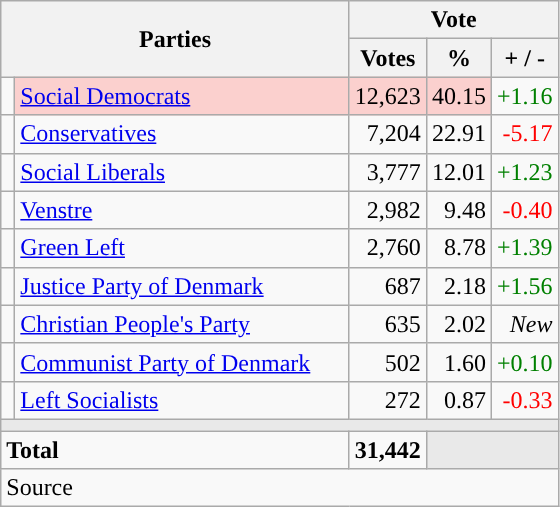<table class="wikitable" style="text-align:right;">
<tr>
<th style="text-align:centre;" rowspan="2" colspan="2" width="225">Parties</th>
<th colspan="3">Vote</th>
</tr>
<tr>
<th width="15">Votes</th>
<th width="15">%</th>
<th width="15">+ / -</th>
</tr>
<tr>
<td width="2" style="color:inherit;background:"></td>
<td bgcolor=#fbd0ce  align="left"><a href='#'>Social Democrats</a></td>
<td bgcolor=#fbd0ce>12,623</td>
<td bgcolor=#fbd0ce>40.15</td>
<td style=color:green;>+1.16</td>
</tr>
<tr>
<td width="2" style="color:inherit;background:"></td>
<td align="left"><a href='#'>Conservatives</a></td>
<td>7,204</td>
<td>22.91</td>
<td style=color:red;>-5.17</td>
</tr>
<tr>
<td width="2" style="color:inherit;background:"></td>
<td align="left"><a href='#'>Social Liberals</a></td>
<td>3,777</td>
<td>12.01</td>
<td style=color:green;>+1.23</td>
</tr>
<tr>
<td width="2" style="color:inherit;background:"></td>
<td align="left"><a href='#'>Venstre</a></td>
<td>2,982</td>
<td>9.48</td>
<td style=color:red;>-0.40</td>
</tr>
<tr>
<td width="2" style="color:inherit;background:"></td>
<td align="left"><a href='#'>Green Left</a></td>
<td>2,760</td>
<td>8.78</td>
<td style=color:green;>+1.39</td>
</tr>
<tr>
<td width="2" style="color:inherit;background:"></td>
<td align="left"><a href='#'>Justice Party of Denmark</a></td>
<td>687</td>
<td>2.18</td>
<td style=color:green;>+1.56</td>
</tr>
<tr>
<td width="2" style="color:inherit;background:"></td>
<td align="left"><a href='#'>Christian People's Party</a></td>
<td>635</td>
<td>2.02</td>
<td><em>New</em></td>
</tr>
<tr>
<td width="2" style="color:inherit;background:"></td>
<td align="left"><a href='#'>Communist Party of Denmark</a></td>
<td>502</td>
<td>1.60</td>
<td style=color:green;>+0.10</td>
</tr>
<tr>
<td width="2" style="color:inherit;background:"></td>
<td align="left"><a href='#'>Left Socialists</a></td>
<td>272</td>
<td>0.87</td>
<td style=color:red;>-0.33</td>
</tr>
<tr>
<td colspan="7" bgcolor="#E9E9E9"></td>
</tr>
<tr>
<td align="left" colspan="2"><strong>Total</strong></td>
<td><strong>31,442</strong></td>
<td bgcolor="#E9E9E9" colspan="2"></td>
</tr>
<tr>
<td align="left" colspan="6">Source</td>
</tr>
</table>
